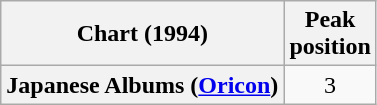<table class="wikitable plainrowheaders" style="text-align:center">
<tr>
<th scope="col">Chart (1994)</th>
<th scope="col">Peak<br> position</th>
</tr>
<tr>
<th scope="row">Japanese Albums (<a href='#'>Oricon</a>)</th>
<td>3</td>
</tr>
</table>
